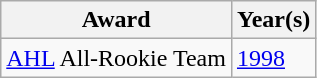<table class="wikitable">
<tr>
<th>Award</th>
<th>Year(s)</th>
</tr>
<tr>
<td><a href='#'>AHL</a> All-Rookie Team</td>
<td><a href='#'>1998</a></td>
</tr>
</table>
